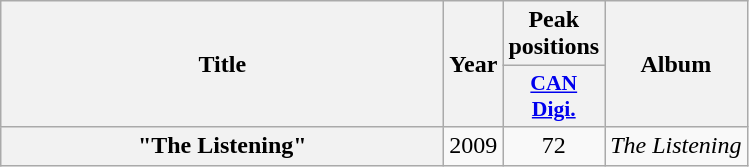<table class="wikitable plainrowheaders" style="text-align:center;">
<tr>
<th scope="col" rowspan="2" style="width:18em;">Title</th>
<th scope="col" rowspan="2">Year</th>
<th scope="col">Peak positions</th>
<th scope="col" rowspan="2">Album</th>
</tr>
<tr>
<th scope="col" style="width:3em;font-size:90%;"><a href='#'>CAN Digi.</a><br></th>
</tr>
<tr>
<th scope="row">"The Listening"</th>
<td>2009</td>
<td>72</td>
<td><em>The Listening</em></td>
</tr>
</table>
